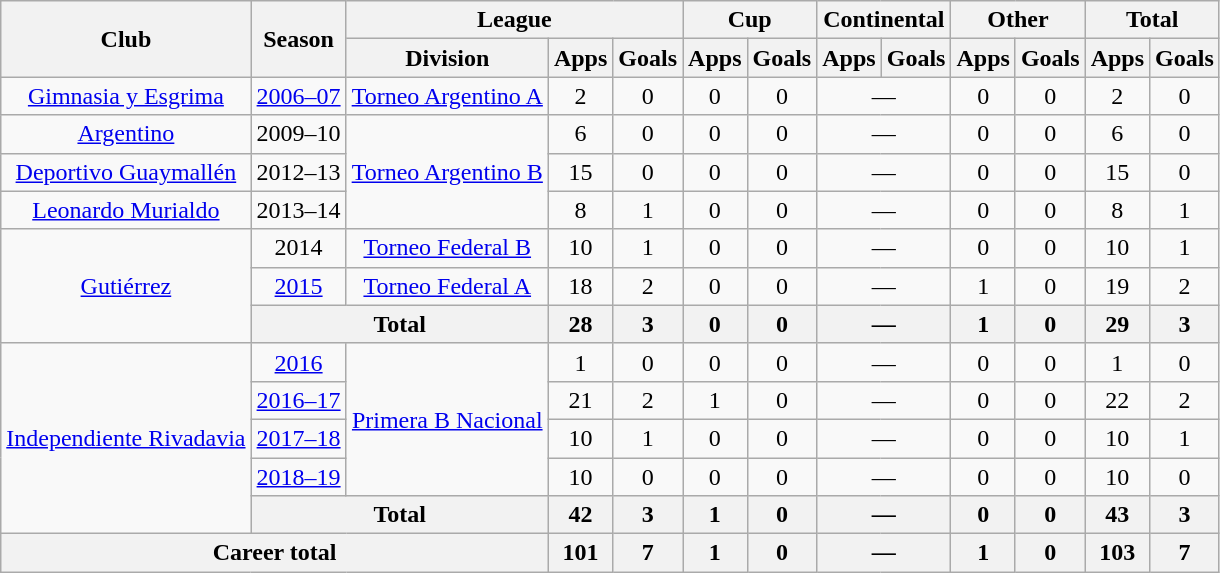<table class="wikitable" style="text-align:center">
<tr>
<th rowspan="2">Club</th>
<th rowspan="2">Season</th>
<th colspan="3">League</th>
<th colspan="2">Cup</th>
<th colspan="2">Continental</th>
<th colspan="2">Other</th>
<th colspan="2">Total</th>
</tr>
<tr>
<th>Division</th>
<th>Apps</th>
<th>Goals</th>
<th>Apps</th>
<th>Goals</th>
<th>Apps</th>
<th>Goals</th>
<th>Apps</th>
<th>Goals</th>
<th>Apps</th>
<th>Goals</th>
</tr>
<tr>
<td rowspan="1"><a href='#'>Gimnasia y Esgrima</a></td>
<td><a href='#'>2006–07</a></td>
<td rowspan="1"><a href='#'>Torneo Argentino A</a></td>
<td>2</td>
<td>0</td>
<td>0</td>
<td>0</td>
<td colspan="2">—</td>
<td>0</td>
<td>0</td>
<td>2</td>
<td>0</td>
</tr>
<tr>
<td rowspan="1"><a href='#'>Argentino</a></td>
<td>2009–10</td>
<td rowspan="3"><a href='#'>Torneo Argentino B</a></td>
<td>6</td>
<td>0</td>
<td>0</td>
<td>0</td>
<td colspan="2">—</td>
<td>0</td>
<td>0</td>
<td>6</td>
<td>0</td>
</tr>
<tr>
<td rowspan="1"><a href='#'>Deportivo Guaymallén</a></td>
<td>2012–13</td>
<td>15</td>
<td>0</td>
<td>0</td>
<td>0</td>
<td colspan="2">—</td>
<td>0</td>
<td>0</td>
<td>15</td>
<td>0</td>
</tr>
<tr>
<td rowspan="1"><a href='#'>Leonardo Murialdo</a></td>
<td>2013–14</td>
<td>8</td>
<td>1</td>
<td>0</td>
<td>0</td>
<td colspan="2">—</td>
<td>0</td>
<td>0</td>
<td>8</td>
<td>1</td>
</tr>
<tr>
<td rowspan="3"><a href='#'>Gutiérrez</a></td>
<td>2014</td>
<td rowspan="1"><a href='#'>Torneo Federal B</a></td>
<td>10</td>
<td>1</td>
<td>0</td>
<td>0</td>
<td colspan="2">—</td>
<td>0</td>
<td>0</td>
<td>10</td>
<td>1</td>
</tr>
<tr>
<td><a href='#'>2015</a></td>
<td rowspan="1"><a href='#'>Torneo Federal A</a></td>
<td>18</td>
<td>2</td>
<td>0</td>
<td>0</td>
<td colspan="2">—</td>
<td>1</td>
<td>0</td>
<td>19</td>
<td>2</td>
</tr>
<tr>
<th colspan="2">Total</th>
<th>28</th>
<th>3</th>
<th>0</th>
<th>0</th>
<th colspan="2">—</th>
<th>1</th>
<th>0</th>
<th>29</th>
<th>3</th>
</tr>
<tr>
<td rowspan="5"><a href='#'>Independiente Rivadavia</a></td>
<td><a href='#'>2016</a></td>
<td rowspan="4"><a href='#'>Primera B Nacional</a></td>
<td>1</td>
<td>0</td>
<td>0</td>
<td>0</td>
<td colspan="2">—</td>
<td>0</td>
<td>0</td>
<td>1</td>
<td>0</td>
</tr>
<tr>
<td><a href='#'>2016–17</a></td>
<td>21</td>
<td>2</td>
<td>1</td>
<td>0</td>
<td colspan="2">—</td>
<td>0</td>
<td>0</td>
<td>22</td>
<td>2</td>
</tr>
<tr>
<td><a href='#'>2017–18</a></td>
<td>10</td>
<td>1</td>
<td>0</td>
<td>0</td>
<td colspan="2">—</td>
<td>0</td>
<td>0</td>
<td>10</td>
<td>1</td>
</tr>
<tr>
<td><a href='#'>2018–19</a></td>
<td>10</td>
<td>0</td>
<td>0</td>
<td>0</td>
<td colspan="2">—</td>
<td>0</td>
<td>0</td>
<td>10</td>
<td>0</td>
</tr>
<tr>
<th colspan="2">Total</th>
<th>42</th>
<th>3</th>
<th>1</th>
<th>0</th>
<th colspan="2">—</th>
<th>0</th>
<th>0</th>
<th>43</th>
<th>3</th>
</tr>
<tr>
<th colspan="3">Career total</th>
<th>101</th>
<th>7</th>
<th>1</th>
<th>0</th>
<th colspan="2">—</th>
<th>1</th>
<th>0</th>
<th>103</th>
<th>7</th>
</tr>
</table>
